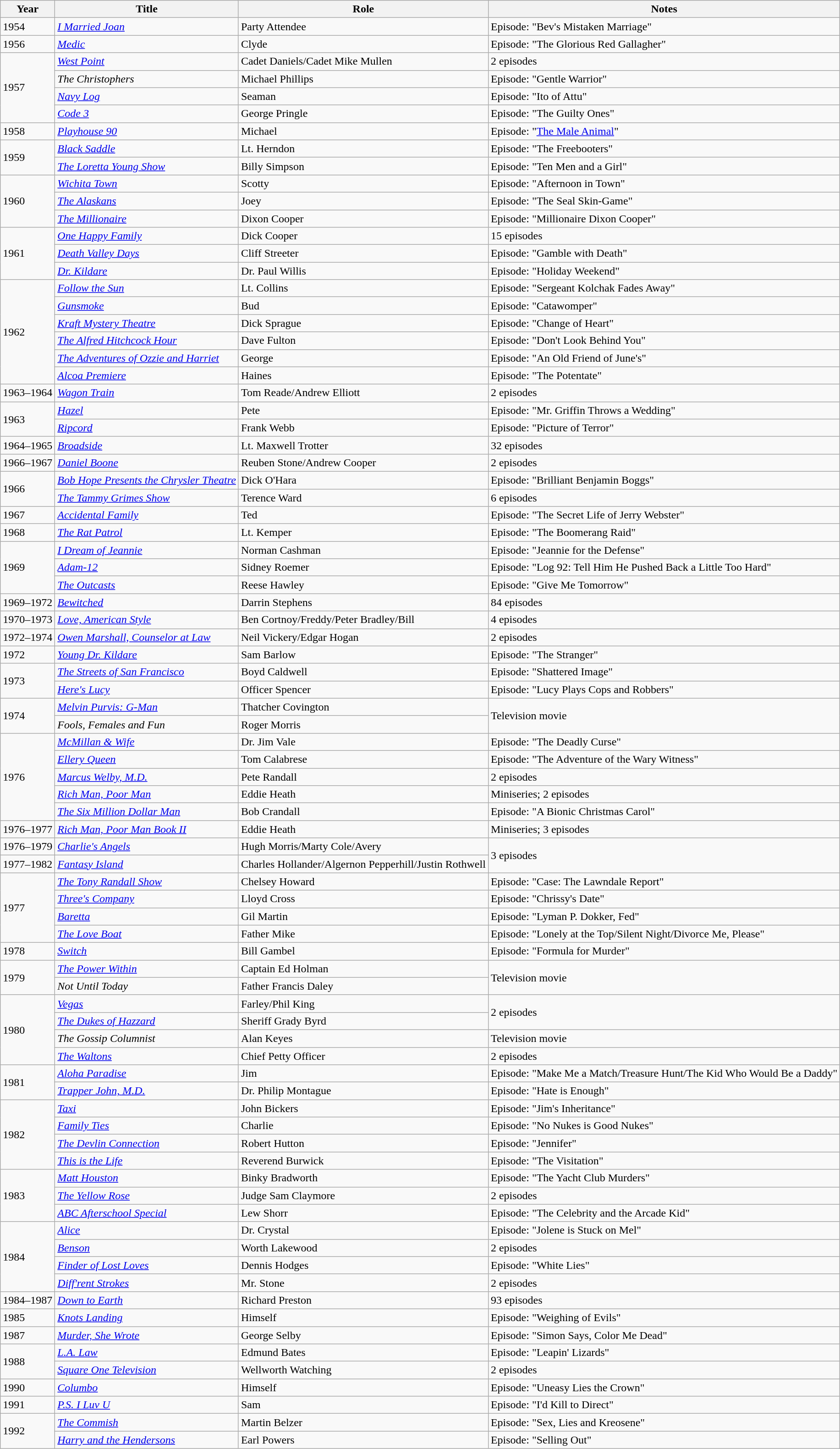<table class="wikitable sortable">
<tr>
<th>Year</th>
<th>Title</th>
<th>Role</th>
<th class = unsortable>Notes</th>
</tr>
<tr>
<td>1954</td>
<td><em><a href='#'>I Married Joan</a></em></td>
<td>Party Attendee</td>
<td>Episode: "Bev's Mistaken Marriage"</td>
</tr>
<tr>
<td>1956</td>
<td><a href='#'><em>Medic</em></a></td>
<td>Clyde</td>
<td>Episode: "The Glorious Red Gallagher"</td>
</tr>
<tr>
<td rowspan="4">1957</td>
<td><a href='#'><em>West Point</em></a></td>
<td>Cadet Daniels/Cadet Mike Mullen</td>
<td>2 episodes</td>
</tr>
<tr>
<td><em>The Christophers</em></td>
<td>Michael Phillips</td>
<td>Episode: "Gentle Warrior"</td>
</tr>
<tr>
<td><em><a href='#'>Navy Log</a></em></td>
<td>Seaman</td>
<td>Episode: "Ito of Attu"</td>
</tr>
<tr>
<td><a href='#'><em>Code 3</em></a></td>
<td>George Pringle</td>
<td>Episode: "The Guilty Ones"</td>
</tr>
<tr>
<td>1958</td>
<td><em><a href='#'>Playhouse 90</a></em></td>
<td>Michael</td>
<td>Episode: "<a href='#'>The Male Animal</a>"</td>
</tr>
<tr>
<td rowspan="2">1959</td>
<td><em><a href='#'>Black Saddle</a></em></td>
<td>Lt. Herndon</td>
<td>Episode: "The Freebooters"</td>
</tr>
<tr>
<td><em><a href='#'>The Loretta Young Show</a></em></td>
<td>Billy Simpson</td>
<td>Episode: "Ten Men and a Girl"</td>
</tr>
<tr>
<td rowspan="3">1960</td>
<td><em><a href='#'>Wichita Town</a></em></td>
<td>Scotty</td>
<td>Episode: "Afternoon in Town"</td>
</tr>
<tr>
<td><em><a href='#'>The Alaskans</a></em></td>
<td>Joey</td>
<td>Episode: "The Seal Skin-Game"</td>
</tr>
<tr>
<td><a href='#'><em>The Millionaire</em></a></td>
<td>Dixon Cooper</td>
<td>Episode: "Millionaire Dixon Cooper"</td>
</tr>
<tr>
<td rowspan="3">1961</td>
<td><em><a href='#'>One Happy Family</a></em></td>
<td>Dick Cooper</td>
<td>15 episodes</td>
</tr>
<tr>
<td><em><a href='#'>Death Valley Days</a></em></td>
<td>Cliff Streeter</td>
<td>Episode: "Gamble with Death"</td>
</tr>
<tr>
<td><a href='#'><em>Dr. Kildare</em></a></td>
<td>Dr. Paul Willis</td>
<td>Episode: "Holiday Weekend"</td>
</tr>
<tr>
<td rowspan="6">1962</td>
<td><em><a href='#'>Follow the Sun</a></em></td>
<td>Lt. Collins</td>
<td>Episode: "Sergeant Kolchak Fades Away"</td>
</tr>
<tr>
<td><em><a href='#'>Gunsmoke</a></em></td>
<td>Bud</td>
<td>Episode: "Catawomper"</td>
</tr>
<tr>
<td><em><a href='#'>Kraft Mystery Theatre</a></em></td>
<td>Dick Sprague</td>
<td>Episode: "Change of Heart"</td>
</tr>
<tr>
<td><em><a href='#'>The Alfred Hitchcock Hour</a></em></td>
<td>Dave Fulton</td>
<td>Episode: "Don't Look Behind You"</td>
</tr>
<tr>
<td><em><a href='#'>The Adventures of Ozzie and Harriet</a></em></td>
<td>George</td>
<td>Episode: "An Old Friend of June's"</td>
</tr>
<tr>
<td><em><a href='#'>Alcoa Premiere</a></em></td>
<td>Haines</td>
<td>Episode: "The Potentate"</td>
</tr>
<tr>
<td>1963–1964</td>
<td><em><a href='#'>Wagon Train</a></em></td>
<td>Tom Reade/Andrew Elliott</td>
<td>2 episodes</td>
</tr>
<tr>
<td rowspan="2">1963</td>
<td><em><a href='#'>Hazel</a></em></td>
<td>Pete</td>
<td>Episode: "Mr. Griffin Throws a Wedding"</td>
</tr>
<tr>
<td><a href='#'><em>Ripcord</em></a></td>
<td>Frank Webb</td>
<td>Episode: "Picture of Terror"</td>
</tr>
<tr>
<td>1964–1965</td>
<td><a href='#'><em>Broadside</em></a></td>
<td>Lt. Maxwell Trotter</td>
<td>32 episodes</td>
</tr>
<tr>
<td>1966–1967</td>
<td><em><a href='#'>Daniel Boone</a></em></td>
<td>Reuben Stone/Andrew Cooper</td>
<td>2 episodes</td>
</tr>
<tr>
<td rowspan="2">1966</td>
<td><em><a href='#'>Bob Hope Presents the Chrysler Theatre</a></em></td>
<td>Dick O'Hara</td>
<td>Episode: "Brilliant Benjamin Boggs"</td>
</tr>
<tr>
<td><em><a href='#'>The Tammy Grimes Show</a></em></td>
<td>Terence Ward</td>
<td>6 episodes</td>
</tr>
<tr>
<td>1967</td>
<td><em><a href='#'>Accidental Family</a></em></td>
<td>Ted</td>
<td>Episode: "The Secret Life of Jerry Webster"</td>
</tr>
<tr>
<td>1968</td>
<td><em><a href='#'>The Rat Patrol</a></em></td>
<td>Lt. Kemper</td>
<td>Episode: "The Boomerang Raid"</td>
</tr>
<tr>
<td rowspan="3">1969</td>
<td><em><a href='#'>I Dream of Jeannie</a></em></td>
<td>Norman Cashman</td>
<td>Episode: "Jeannie for the Defense"</td>
</tr>
<tr>
<td><em><a href='#'>Adam-12</a></em></td>
<td>Sidney Roemer</td>
<td>Episode: "Log 92: Tell Him He Pushed Back a Little Too Hard"</td>
</tr>
<tr>
<td><a href='#'><em>The Outcasts</em></a></td>
<td>Reese Hawley</td>
<td>Episode: "Give Me Tomorrow"</td>
</tr>
<tr>
<td>1969–1972</td>
<td><em><a href='#'>Bewitched</a></em></td>
<td>Darrin Stephens</td>
<td>84 episodes</td>
</tr>
<tr>
<td>1970–1973</td>
<td><em><a href='#'>Love, American Style</a></em></td>
<td>Ben Cortnoy/Freddy/Peter Bradley/Bill</td>
<td>4 episodes</td>
</tr>
<tr>
<td>1972–1974</td>
<td><em><a href='#'>Owen Marshall, Counselor at Law</a></em></td>
<td>Neil Vickery/Edgar Hogan</td>
<td>2 episodes</td>
</tr>
<tr>
<td>1972</td>
<td><em><a href='#'>Young Dr. Kildare</a></em></td>
<td>Sam Barlow</td>
<td>Episode: "The Stranger"</td>
</tr>
<tr>
<td rowspan="2">1973</td>
<td><em><a href='#'>The Streets of San Francisco</a></em></td>
<td>Boyd Caldwell</td>
<td>Episode: "Shattered Image"</td>
</tr>
<tr>
<td><em><a href='#'>Here's Lucy</a></em></td>
<td>Officer Spencer</td>
<td>Episode: "Lucy Plays Cops and Robbers"</td>
</tr>
<tr>
<td rowspan="2">1974</td>
<td><em><a href='#'>Melvin Purvis: G-Man</a></em></td>
<td>Thatcher Covington</td>
<td rowspan="2">Television movie</td>
</tr>
<tr>
<td><em>Fools, Females and Fun</em></td>
<td>Roger Morris</td>
</tr>
<tr>
<td rowspan="5">1976</td>
<td><em><a href='#'>McMillan & Wife</a></em></td>
<td>Dr. Jim Vale</td>
<td>Episode: "The Deadly Curse"</td>
</tr>
<tr>
<td><em><a href='#'>Ellery Queen</a></em></td>
<td>Tom Calabrese</td>
<td>Episode: "The Adventure of the Wary Witness"</td>
</tr>
<tr>
<td><em><a href='#'>Marcus Welby, M.D.</a></em></td>
<td>Pete Randall</td>
<td>2 episodes</td>
</tr>
<tr>
<td><em><a href='#'>Rich Man, Poor Man</a></em></td>
<td>Eddie Heath</td>
<td>Miniseries; 2 episodes</td>
</tr>
<tr>
<td><em><a href='#'>The Six Million Dollar Man</a></em></td>
<td>Bob Crandall</td>
<td>Episode: "A Bionic Christmas Carol"</td>
</tr>
<tr>
<td>1976–1977</td>
<td><em><a href='#'>Rich Man, Poor Man Book II</a></em></td>
<td>Eddie Heath</td>
<td>Miniseries; 3 episodes</td>
</tr>
<tr>
<td>1976–1979</td>
<td><em><a href='#'>Charlie's Angels</a></em></td>
<td>Hugh Morris/Marty Cole/Avery</td>
<td rowspan="2">3 episodes</td>
</tr>
<tr>
<td>1977–1982</td>
<td><em><a href='#'>Fantasy Island</a></em></td>
<td>Charles Hollander/Algernon Pepperhill/Justin Rothwell</td>
</tr>
<tr>
<td rowspan="4">1977</td>
<td><em><a href='#'>The Tony Randall Show</a></em></td>
<td>Chelsey Howard</td>
<td>Episode: "Case: The Lawndale Report"</td>
</tr>
<tr>
<td><em><a href='#'>Three's Company</a></em></td>
<td>Lloyd Cross</td>
<td>Episode: "Chrissy's Date"</td>
</tr>
<tr>
<td><em><a href='#'>Baretta</a></em></td>
<td>Gil Martin</td>
<td>Episode: "Lyman P. Dokker, Fed"</td>
</tr>
<tr>
<td><em><a href='#'>The Love Boat</a></em></td>
<td>Father Mike</td>
<td>Episode: "Lonely at the Top/Silent Night/Divorce Me, Please"</td>
</tr>
<tr>
<td>1978</td>
<td><a href='#'><em>Switch</em></a></td>
<td>Bill Gambel</td>
<td>Episode: "Formula for Murder"</td>
</tr>
<tr>
<td rowspan="2">1979</td>
<td><a href='#'><em>The Power Within</em></a></td>
<td>Captain Ed Holman</td>
<td rowspan="2">Television movie</td>
</tr>
<tr>
<td><em>Not Until Today</em></td>
<td>Father Francis Daley</td>
</tr>
<tr>
<td rowspan="4">1980</td>
<td><a href='#'><em>Vegas</em></a></td>
<td>Farley/Phil King</td>
<td rowspan="2">2 episodes</td>
</tr>
<tr>
<td><em><a href='#'>The Dukes of Hazzard</a></em></td>
<td>Sheriff Grady Byrd</td>
</tr>
<tr>
<td><em>The Gossip Columnist</em></td>
<td>Alan Keyes</td>
<td>Television movie</td>
</tr>
<tr>
<td><em><a href='#'>The Waltons</a></em></td>
<td>Chief Petty Officer</td>
<td>2 episodes</td>
</tr>
<tr>
<td rowspan="2">1981</td>
<td><em><a href='#'>Aloha Paradise</a></em></td>
<td>Jim</td>
<td>Episode: "Make Me a Match/Treasure Hunt/The Kid Who Would Be a Daddy"</td>
</tr>
<tr>
<td><em><a href='#'>Trapper John, M.D.</a></em></td>
<td>Dr. Philip Montague</td>
<td>Episode: "Hate is Enough"</td>
</tr>
<tr>
<td rowspan="4">1982</td>
<td><em><a href='#'>Taxi</a></em></td>
<td>John Bickers</td>
<td>Episode: "Jim's Inheritance"</td>
</tr>
<tr>
<td><em><a href='#'>Family Ties</a></em></td>
<td>Charlie</td>
<td>Episode: "No Nukes is Good Nukes"</td>
</tr>
<tr>
<td><em><a href='#'>The Devlin Connection</a></em></td>
<td>Robert Hutton</td>
<td>Episode: "Jennifer"</td>
</tr>
<tr>
<td><a href='#'><em>This is the Life</em></a></td>
<td>Reverend Burwick</td>
<td>Episode: "The Visitation"</td>
</tr>
<tr>
<td rowspan="3">1983</td>
<td><em><a href='#'>Matt Houston</a></em></td>
<td>Binky Bradworth</td>
<td>Episode: "The Yacht Club Murders"</td>
</tr>
<tr>
<td><em><a href='#'>The Yellow Rose</a></em></td>
<td>Judge Sam Claymore</td>
<td>2 episodes</td>
</tr>
<tr>
<td><em><a href='#'>ABC Afterschool Special</a></em></td>
<td>Lew Shorr</td>
<td>Episode: "The Celebrity and the Arcade Kid"</td>
</tr>
<tr>
<td rowspan="4">1984</td>
<td><em><a href='#'>Alice</a></em></td>
<td>Dr. Crystal</td>
<td>Episode: "Jolene is Stuck on Mel"</td>
</tr>
<tr>
<td><em><a href='#'>Benson</a></em></td>
<td>Worth Lakewood</td>
<td>2 episodes</td>
</tr>
<tr>
<td><em><a href='#'>Finder of Lost Loves</a></em></td>
<td>Dennis Hodges</td>
<td>Episode: "White Lies"</td>
</tr>
<tr>
<td><em><a href='#'>Diff'rent Strokes</a></em></td>
<td>Mr. Stone</td>
<td>2 episodes</td>
</tr>
<tr>
<td>1984–1987</td>
<td><a href='#'><em>Down to Earth</em></a></td>
<td>Richard Preston</td>
<td>93 episodes</td>
</tr>
<tr>
<td>1985</td>
<td><em><a href='#'>Knots Landing</a></em></td>
<td>Himself</td>
<td>Episode: "Weighing of Evils"</td>
</tr>
<tr>
<td>1987</td>
<td><em><a href='#'>Murder, She Wrote</a></em></td>
<td>George Selby</td>
<td>Episode: "Simon Says, Color Me Dead"</td>
</tr>
<tr>
<td rowspan="2">1988</td>
<td><em><a href='#'>L.A. Law</a></em></td>
<td>Edmund Bates</td>
<td>Episode: "Leapin' Lizards"</td>
</tr>
<tr>
<td><em><a href='#'>Square One Television</a></em></td>
<td>Wellworth Watching</td>
<td>2 episodes</td>
</tr>
<tr>
<td>1990</td>
<td><em><a href='#'>Columbo</a></em></td>
<td>Himself</td>
<td>Episode: "Uneasy Lies the Crown"</td>
</tr>
<tr>
<td>1991</td>
<td><em><a href='#'>P.S. I Luv U</a></em></td>
<td>Sam</td>
<td>Episode: "I'd Kill to Direct"</td>
</tr>
<tr>
<td rowspan="2">1992</td>
<td><em><a href='#'>The Commish</a></em></td>
<td>Martin Belzer</td>
<td>Episode: "Sex, Lies and Kreosene"</td>
</tr>
<tr>
<td><em><a href='#'>Harry and the Hendersons</a></em></td>
<td>Earl Powers</td>
<td>Episode: "Selling Out"</td>
</tr>
</table>
